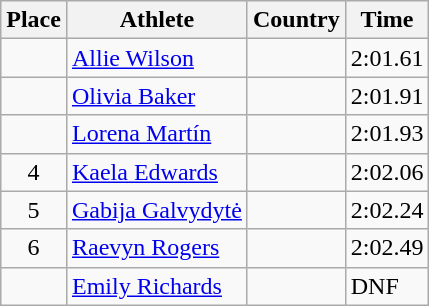<table class="wikitable">
<tr>
<th>Place</th>
<th>Athlete</th>
<th>Country</th>
<th>Time</th>
</tr>
<tr>
<td align=center></td>
<td><a href='#'>Allie Wilson</a></td>
<td></td>
<td>2:01.61</td>
</tr>
<tr>
<td align=center></td>
<td><a href='#'>Olivia Baker</a></td>
<td></td>
<td>2:01.91</td>
</tr>
<tr>
<td align=center></td>
<td><a href='#'>Lorena Martín</a></td>
<td></td>
<td>2:01.93</td>
</tr>
<tr>
<td align=center>4</td>
<td><a href='#'>Kaela Edwards</a></td>
<td></td>
<td>2:02.06</td>
</tr>
<tr>
<td align=center>5</td>
<td><a href='#'>Gabija Galvydytė</a></td>
<td></td>
<td>2:02.24</td>
</tr>
<tr>
<td align=center>6</td>
<td><a href='#'>Raevyn Rogers</a></td>
<td></td>
<td>2:02.49</td>
</tr>
<tr>
<td align=center></td>
<td><a href='#'>Emily Richards</a></td>
<td></td>
<td>DNF</td>
</tr>
</table>
